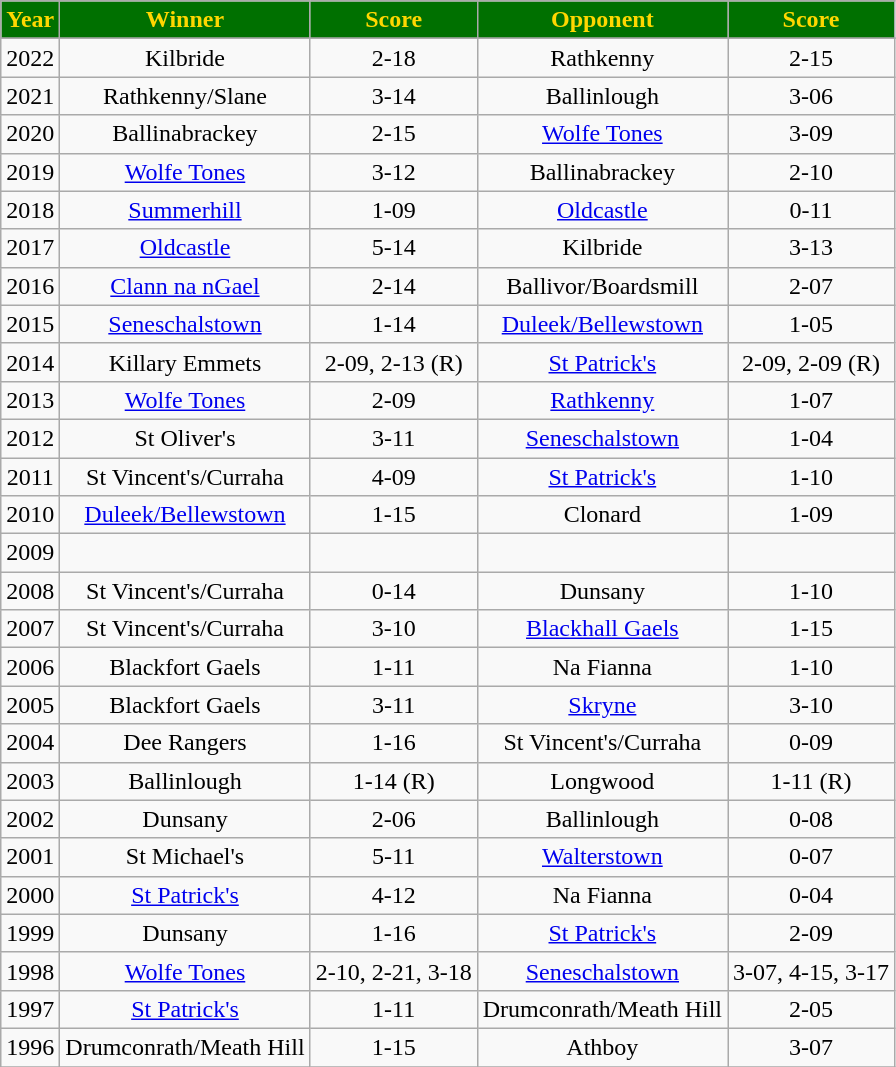<table class="wikitable" style="text-align:center;">
<tr>
<th style="background:#007000;color:gold">Year</th>
<th style="background:#007000;color:gold">Winner</th>
<th style="background:#007000;color:gold">Score</th>
<th style="background:#007000;color:gold">Opponent</th>
<th style="background:#007000;color:gold">Score</th>
</tr>
<tr 15B.C>
</tr>
<tr>
<td>2022</td>
<td>Kilbride</td>
<td>2-18</td>
<td>Rathkenny</td>
<td>2-15</td>
</tr>
<tr>
<td>2021</td>
<td>Rathkenny/Slane</td>
<td>3-14</td>
<td>Ballinlough</td>
<td>3-06</td>
</tr>
<tr>
<td>2020 </td>
<td>Ballinabrackey</td>
<td>2-15</td>
<td><a href='#'>Wolfe Tones</a></td>
<td>3-09</td>
</tr>
<tr>
<td>2019 </td>
<td><a href='#'>Wolfe Tones</a></td>
<td>3-12</td>
<td>Ballinabrackey</td>
<td>2-10</td>
</tr>
<tr>
<td>2018 </td>
<td><a href='#'>Summerhill</a></td>
<td>1-09</td>
<td><a href='#'>Oldcastle</a></td>
<td>0-11</td>
</tr>
<tr>
<td>2017 </td>
<td><a href='#'>Oldcastle</a></td>
<td>5-14</td>
<td>Kilbride</td>
<td>3-13</td>
</tr>
<tr>
<td>2016 </td>
<td><a href='#'>Clann na nGael</a></td>
<td>2-14</td>
<td>Ballivor/Boardsmill</td>
<td>2-07</td>
</tr>
<tr>
<td>2015 </td>
<td><a href='#'>Seneschalstown</a></td>
<td>1-14</td>
<td><a href='#'>Duleek/Bellewstown</a></td>
<td>1-05</td>
</tr>
<tr>
<td>2014 </td>
<td>Killary Emmets</td>
<td>2-09, 2-13 (R)</td>
<td><a href='#'>St Patrick's</a></td>
<td>2-09, 2-09 (R)</td>
</tr>
<tr>
<td>2013 </td>
<td><a href='#'>Wolfe Tones</a></td>
<td>2-09</td>
<td><a href='#'>Rathkenny</a></td>
<td>1-07</td>
</tr>
<tr>
<td>2012 </td>
<td>St Oliver's</td>
<td>3-11</td>
<td><a href='#'>Seneschalstown</a></td>
<td>1-04</td>
</tr>
<tr>
<td>2011 </td>
<td>St Vincent's/Curraha</td>
<td>4-09</td>
<td><a href='#'>St Patrick's</a></td>
<td>1-10</td>
</tr>
<tr>
<td>2010</td>
<td><a href='#'>Duleek/Bellewstown</a></td>
<td>1-15</td>
<td>Clonard</td>
<td>1-09</td>
</tr>
<tr>
<td>2009</td>
<td></td>
<td></td>
<td></td>
<td></td>
</tr>
<tr>
<td>2008</td>
<td>St Vincent's/Curraha</td>
<td>0-14</td>
<td>Dunsany</td>
<td>1-10</td>
</tr>
<tr>
<td>2007</td>
<td>St Vincent's/Curraha</td>
<td>3-10</td>
<td><a href='#'>Blackhall Gaels</a></td>
<td>1-15</td>
</tr>
<tr>
<td>2006</td>
<td>Blackfort Gaels</td>
<td>1-11</td>
<td>Na Fianna</td>
<td>1-10</td>
</tr>
<tr>
<td>2005</td>
<td>Blackfort Gaels</td>
<td>3-11</td>
<td><a href='#'>Skryne</a></td>
<td>3-10</td>
</tr>
<tr>
<td>2004</td>
<td>Dee Rangers</td>
<td>1-16</td>
<td>St Vincent's/Curraha</td>
<td>0-09</td>
</tr>
<tr>
<td>2003</td>
<td>Ballinlough</td>
<td>1-14 (R)</td>
<td>Longwood</td>
<td>1-11 (R)</td>
</tr>
<tr>
<td>2002</td>
<td>Dunsany</td>
<td>2-06</td>
<td>Ballinlough</td>
<td>0-08</td>
</tr>
<tr>
<td>2001</td>
<td>St Michael's</td>
<td>5-11</td>
<td><a href='#'>Walterstown</a></td>
<td>0-07</td>
</tr>
<tr>
<td>2000</td>
<td><a href='#'>St Patrick's</a></td>
<td>4-12</td>
<td>Na Fianna</td>
<td>0-04</td>
</tr>
<tr>
<td>1999</td>
<td>Dunsany</td>
<td>1-16</td>
<td><a href='#'>St Patrick's</a></td>
<td>2-09</td>
</tr>
<tr>
<td>1998</td>
<td><a href='#'>Wolfe Tones</a></td>
<td>2-10, 2-21, 3-18</td>
<td><a href='#'>Seneschalstown</a></td>
<td>3-07, 4-15, 3-17</td>
</tr>
<tr>
<td>1997</td>
<td><a href='#'>St Patrick's</a></td>
<td>1-11</td>
<td>Drumconrath/Meath Hill</td>
<td>2-05</td>
</tr>
<tr>
<td>1996</td>
<td>Drumconrath/Meath Hill</td>
<td>1-15</td>
<td>Athboy</td>
<td>3-07</td>
</tr>
<tr>
</tr>
</table>
